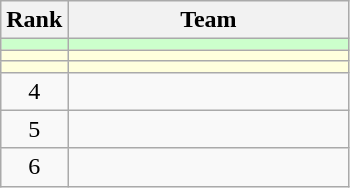<table class=wikitable style="text-align:center;">
<tr>
<th>Rank</th>
<th width=180>Team</th>
</tr>
<tr bgcolor=ccffcc>
<td></td>
<td align=left></td>
</tr>
<tr bgcolor=#ffffdd>
<td></td>
<td align=left></td>
</tr>
<tr bgcolor=#ffffdd>
<td></td>
<td align=left></td>
</tr>
<tr>
<td>4</td>
<td align=left></td>
</tr>
<tr>
<td>5</td>
<td align=left></td>
</tr>
<tr>
<td>6</td>
<td align=left></td>
</tr>
</table>
